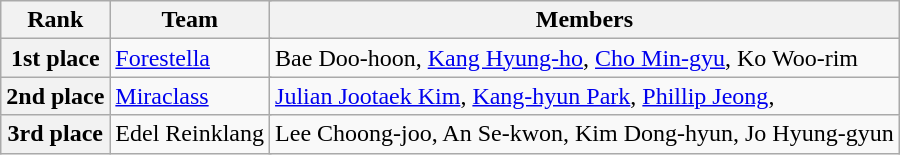<table class="wikitable">
<tr>
<th><strong>Rank</strong></th>
<th colspan="2"><strong>Team</strong></th>
<th><strong>Members</strong></th>
</tr>
<tr>
<th><strong>1st place</strong></th>
<td colspan="2"><a href='#'>Forestella</a></td>
<td>Bae Doo-hoon, <a href='#'>Kang Hyung-ho</a>, <a href='#'>Cho Min-gyu</a>, Ko Woo-rim</td>
</tr>
<tr>
<th><strong>2nd place</strong></th>
<td colspan="2"><a href='#'>Miraclass</a></td>
<td><a href='#'>Julian Jootaek Kim</a>, <a href='#'>Kang-hyun Park</a>, <a href='#'>Phillip Jeong</a>, </td>
</tr>
<tr>
<th><strong>3rd place</strong></th>
<td colspan="2">Edel Reinklang</td>
<td>Lee Choong-joo, An Se-kwon, Kim Dong-hyun, Jo Hyung-gyun</td>
</tr>
</table>
